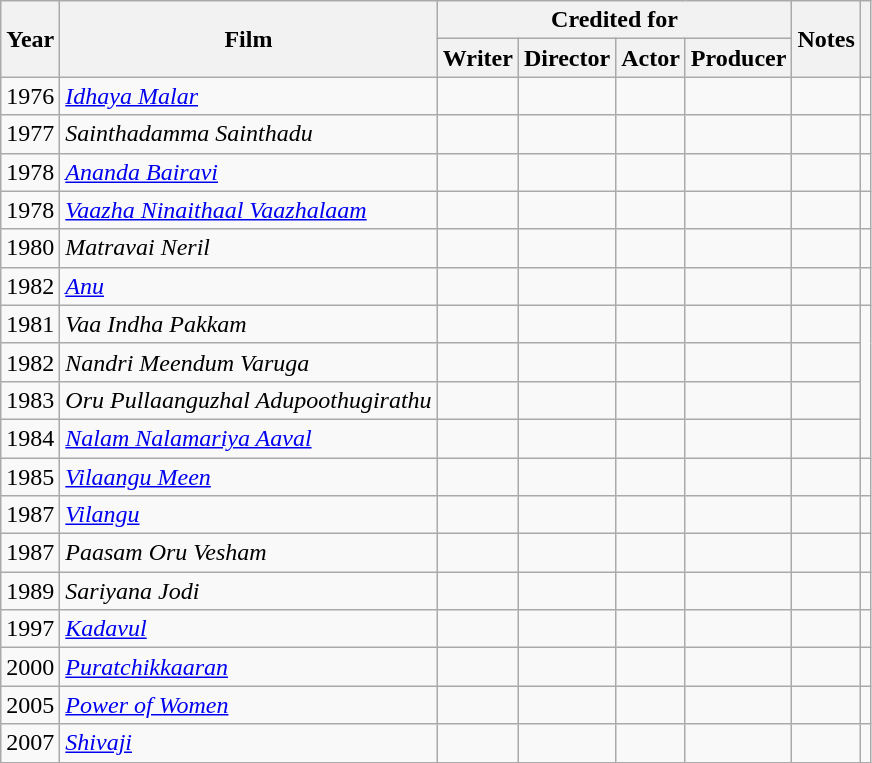<table class="wikitable plainrowheaders sortable" style="margin-right: 0;">
<tr>
<th rowspan="2">Year</th>
<th rowspan="2">Film</th>
<th colspan="4">Credited for</th>
<th rowspan="2" scope="col" class="unsortable">Notes</th>
<th rowspan="2" scope="col" class="unsortable"></th>
</tr>
<tr>
<th>Writer</th>
<th>Director</th>
<th>Actor</th>
<th>Producer</th>
</tr>
<tr>
<td>1976</td>
<td><em><a href='#'>Idhaya Malar</a></em></td>
<td></td>
<td></td>
<td></td>
<td></td>
<td></td>
<td style="text-align:center;"></td>
</tr>
<tr>
<td>1977</td>
<td><em>Sainthadamma Sainthadu</em></td>
<td></td>
<td></td>
<td></td>
<td></td>
<td></td>
<td style="text-align:center;"></td>
</tr>
<tr>
<td>1978</td>
<td><em><a href='#'>Ananda Bairavi</a></em></td>
<td></td>
<td></td>
<td></td>
<td></td>
<td></td>
<td style="text-align:center;"></td>
</tr>
<tr>
<td>1978</td>
<td><em><a href='#'>Vaazha Ninaithaal Vaazhalaam</a></em></td>
<td></td>
<td></td>
<td></td>
<td></td>
<td></td>
<td style="text-align:center;"></td>
</tr>
<tr>
<td>1980</td>
<td><em>Matravai Neril</em></td>
<td></td>
<td></td>
<td></td>
<td></td>
<td style="text-align:center;"></td>
</tr>
<tr>
<td>1982</td>
<td><em><a href='#'>Anu</a></em></td>
<td></td>
<td></td>
<td></td>
<td></td>
<td></td>
<td style="text-align:center;"></td>
</tr>
<tr>
<td>1981</td>
<td><em>Vaa Indha Pakkam</em></td>
<td></td>
<td></td>
<td></td>
<td></td>
<td style="text-align:center;"></td>
</tr>
<tr>
<td>1982</td>
<td><em>Nandri Meendum Varuga</em></td>
<td></td>
<td></td>
<td></td>
<td></td>
<td style="text-align:center;"></td>
</tr>
<tr>
<td>1983</td>
<td><em>Oru Pullaanguzhal Adupoothugirathu</em></td>
<td></td>
<td></td>
<td></td>
<td></td>
<td style="text-align:center;"></td>
</tr>
<tr>
<td>1984</td>
<td><em><a href='#'>Nalam Nalamariya Aaval</a></em></td>
<td></td>
<td></td>
<td></td>
<td></td>
<td style="text-align:center;"></td>
</tr>
<tr>
<td>1985</td>
<td><em><a href='#'>Vilaangu Meen</a></em></td>
<td></td>
<td></td>
<td></td>
<td></td>
<td></td>
<td style="text-align:center;"></td>
</tr>
<tr>
<td>1987</td>
<td><em><a href='#'>Vilangu</a></em></td>
<td></td>
<td></td>
<td></td>
<td></td>
<td></td>
<td style="text-align:center;"></td>
</tr>
<tr>
<td>1987</td>
<td><em>Paasam Oru Vesham</em></td>
<td></td>
<td></td>
<td></td>
<td></td>
<td></td>
<td style="text-align:center;"></td>
</tr>
<tr>
<td>1989</td>
<td><em>Sariyana Jodi</em></td>
<td></td>
<td></td>
<td></td>
<td></td>
<td></td>
<td style="text-align:center;"></td>
</tr>
<tr>
<td>1997</td>
<td><em><a href='#'>Kadavul</a></em></td>
<td></td>
<td></td>
<td></td>
<td></td>
<td></td>
<td style="text-align:center;"></td>
</tr>
<tr>
<td>2000</td>
<td><em><a href='#'>Puratchikkaaran</a></em></td>
<td></td>
<td></td>
<td></td>
<td></td>
<td></td>
<td style="text-align:center;"></td>
</tr>
<tr>
<td>2005</td>
<td><em><a href='#'>Power of Women</a></em></td>
<td></td>
<td></td>
<td></td>
<td></td>
<td></td>
<td style="text-align:center;"></td>
</tr>
<tr>
<td>2007</td>
<td><em><a href='#'>Shivaji</a></em></td>
<td></td>
<td></td>
<td></td>
<td></td>
<td></td>
<td style="text-align:center;"></td>
</tr>
</table>
